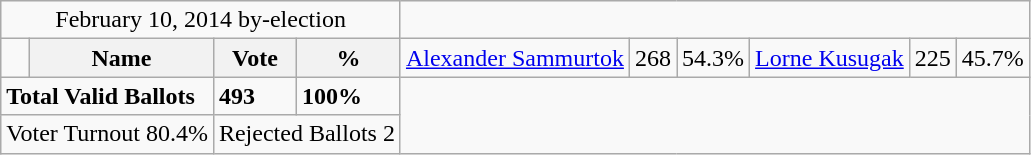<table class="wikitable">
<tr>
<td colspan=4 align=center>February 10, 2014 by-election</td>
</tr>
<tr>
<td></td>
<th><strong>Name </strong></th>
<th><strong>Vote</strong></th>
<th><strong>%</strong><br></th>
<td><a href='#'>Alexander Sammurtok</a></td>
<td>268</td>
<td>54.3%<br></td>
<td><a href='#'>Lorne Kusugak</a></td>
<td>225</td>
<td>45.7%</td>
</tr>
<tr>
<td colspan=2><strong>Total Valid Ballots</strong></td>
<td><strong>493</strong></td>
<td><strong>100%</strong></td>
</tr>
<tr>
<td colspan=2 align=center>Voter Turnout 80.4%</td>
<td colspan=2 align=center>Rejected Ballots 2</td>
</tr>
</table>
